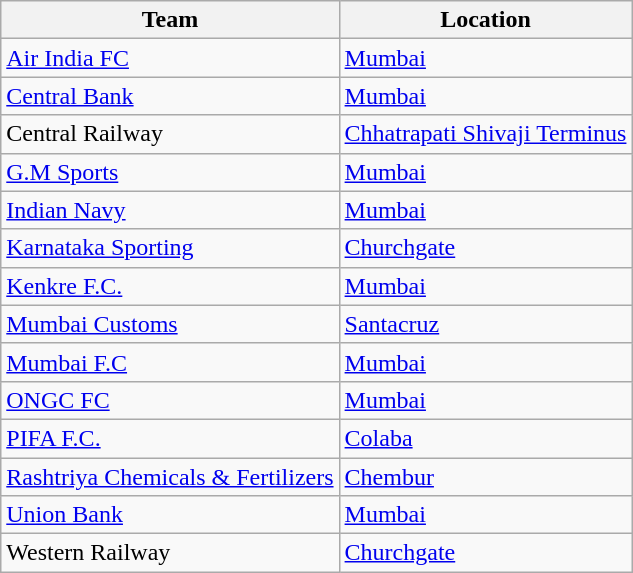<table class="wikitable sortable">
<tr>
<th>Team</th>
<th>Location</th>
</tr>
<tr>
<td><a href='#'>Air India FC</a></td>
<td><a href='#'>Mumbai</a></td>
</tr>
<tr>
<td><a href='#'>Central Bank</a></td>
<td><a href='#'>Mumbai</a></td>
</tr>
<tr>
<td>Central Railway</td>
<td><a href='#'>Chhatrapati Shivaji Terminus</a></td>
</tr>
<tr>
<td><a href='#'>G.M Sports</a></td>
<td><a href='#'>Mumbai</a></td>
</tr>
<tr>
<td><a href='#'>Indian Navy</a></td>
<td><a href='#'>Mumbai</a></td>
</tr>
<tr>
<td><a href='#'>Karnataka Sporting</a></td>
<td><a href='#'>Churchgate</a></td>
</tr>
<tr>
<td><a href='#'>Kenkre F.C.</a></td>
<td><a href='#'>Mumbai</a></td>
</tr>
<tr>
<td><a href='#'>Mumbai Customs</a></td>
<td><a href='#'>Santacruz</a></td>
</tr>
<tr>
<td><a href='#'>Mumbai F.C</a></td>
<td><a href='#'>Mumbai</a></td>
</tr>
<tr>
<td><a href='#'>ONGC FC</a></td>
<td><a href='#'>Mumbai</a></td>
</tr>
<tr>
<td><a href='#'>PIFA F.C.</a></td>
<td><a href='#'>Colaba</a></td>
</tr>
<tr>
<td><a href='#'>Rashtriya Chemicals & Fertilizers</a></td>
<td><a href='#'>Chembur</a></td>
</tr>
<tr>
<td><a href='#'>Union Bank</a></td>
<td><a href='#'>Mumbai</a></td>
</tr>
<tr>
<td>Western Railway</td>
<td><a href='#'>Churchgate</a></td>
</tr>
</table>
